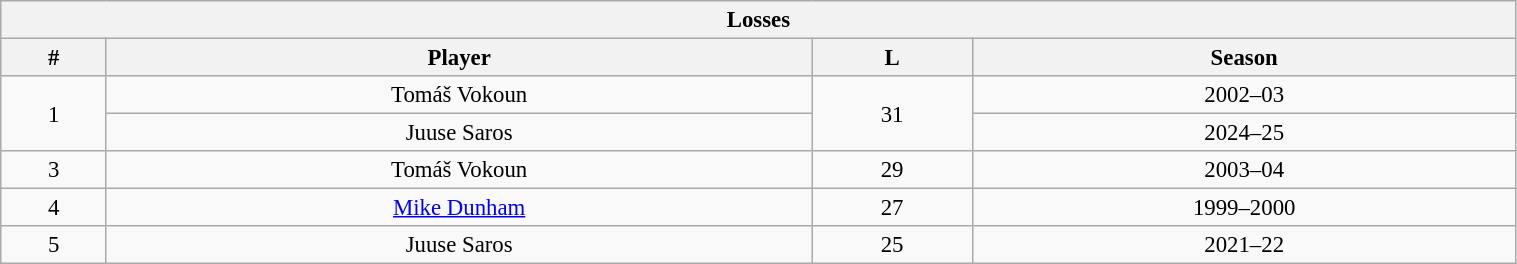<table class="wikitable" style="text-align: center; font-size: 95%" width="80%">
<tr>
<th colspan="4">Losses</th>
</tr>
<tr>
<th>#</th>
<th>Player</th>
<th>L</th>
<th>Season</th>
</tr>
<tr>
<td rowspan="2">1</td>
<td>Tomáš Vokoun</td>
<td rowspan="2">31</td>
<td>2002–03</td>
</tr>
<tr>
<td>Juuse Saros</td>
<td>2024–25</td>
</tr>
<tr>
<td>3</td>
<td>Tomáš Vokoun</td>
<td>29</td>
<td>2003–04</td>
</tr>
<tr>
<td>4</td>
<td><a href='#'>Mike Dunham</a></td>
<td>27</td>
<td>1999–2000</td>
</tr>
<tr>
<td>5</td>
<td>Juuse Saros</td>
<td>25</td>
<td>2021–22</td>
</tr>
</table>
